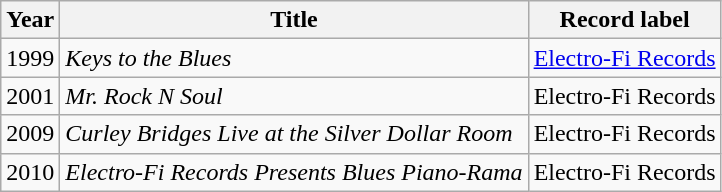<table class="wikitable sortable">
<tr>
<th>Year</th>
<th>Title</th>
<th>Record label</th>
</tr>
<tr>
<td>1999</td>
<td><em>Keys to the Blues</em></td>
<td style="text-align:center;"><a href='#'>Electro-Fi Records</a></td>
</tr>
<tr>
<td>2001</td>
<td><em>Mr. Rock N Soul</em></td>
<td style="text-align:center;">Electro-Fi Records</td>
</tr>
<tr>
<td>2009</td>
<td><em>Curley Bridges Live at the Silver Dollar Room</em></td>
<td style="text-align:center;">Electro-Fi Records</td>
</tr>
<tr>
<td>2010</td>
<td><em>Electro-Fi Records Presents Blues Piano-Rama</em></td>
<td style="text-align:center;">Electro-Fi Records</td>
</tr>
</table>
